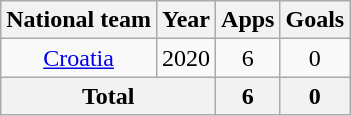<table class="wikitable" style="text-align: center;">
<tr>
<th>National team</th>
<th>Year</th>
<th>Apps</th>
<th>Goals</th>
</tr>
<tr>
<td><a href='#'>Croatia</a></td>
<td>2020</td>
<td>6</td>
<td>0</td>
</tr>
<tr>
<th colspan="2">Total</th>
<th>6</th>
<th>0</th>
</tr>
</table>
